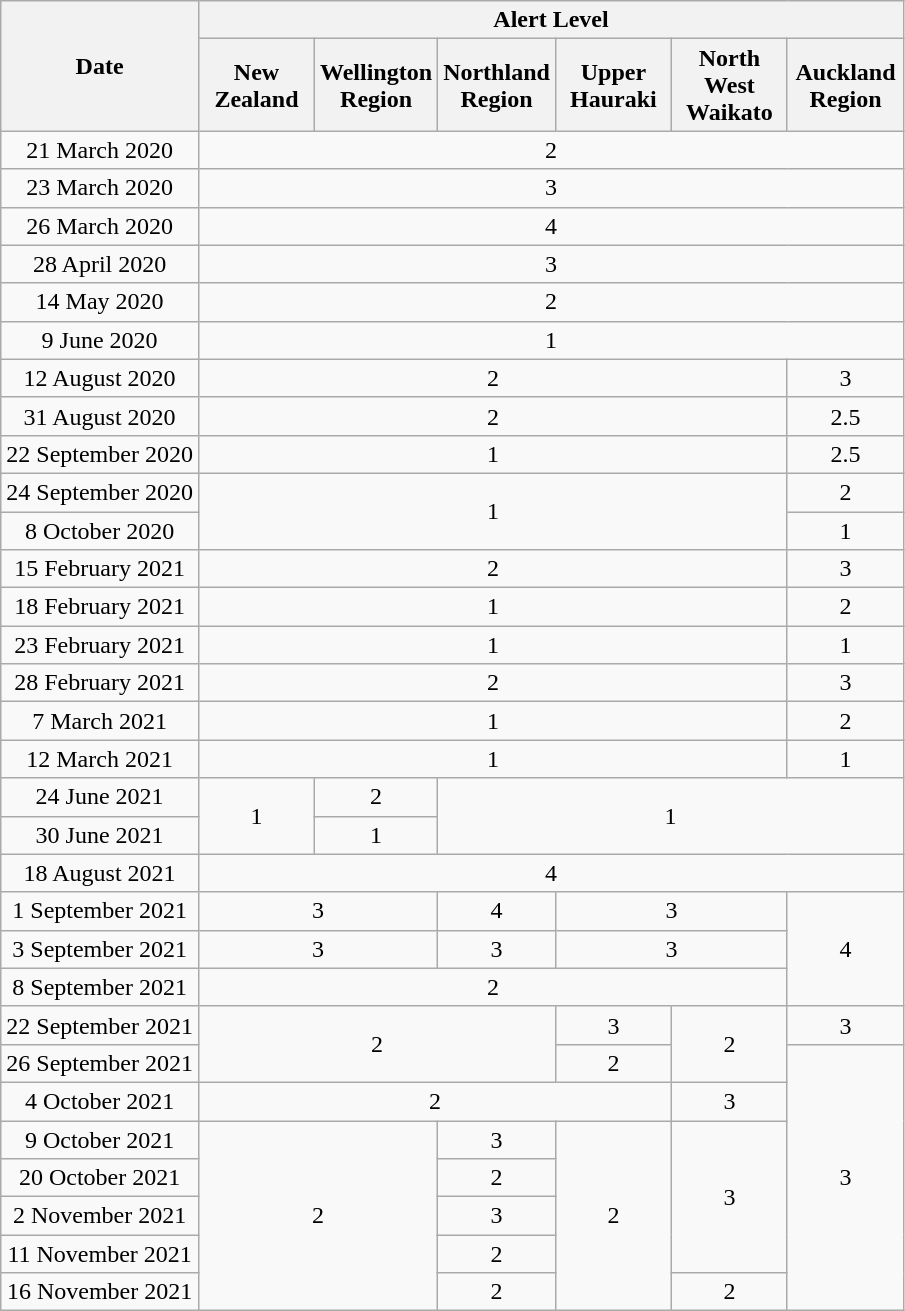<table class="wikitable" style="text-align:center;">
<tr>
<th rowspan=2>Date</th>
<th colspan="6">Alert Level</th>
</tr>
<tr>
<th style="width:70px;">New Zealand</th>
<th style="width:70px;">Wellington Region</th>
<th style="width:70px;">Northland Region</th>
<th style="width:70px;">Upper Hauraki</th>
<th style="width:70px;">North West Waikato</th>
<th style="width:70px;">Auckland Region</th>
</tr>
<tr>
<td>21 March 2020</td>
<td colspan="6">2</td>
</tr>
<tr>
<td>23 March 2020</td>
<td colspan="6"> 3</td>
</tr>
<tr>
<td>26 March 2020</td>
<td colspan="6">  4</td>
</tr>
<tr>
<td>28 April 2020</td>
<td colspan="6"> 3</td>
</tr>
<tr>
<td>14 May 2020</td>
<td colspan="6"> 2</td>
</tr>
<tr>
<td>9 June 2020</td>
<td colspan="6"> 1</td>
</tr>
<tr>
<td>12 August  2020</td>
<td colspan="5"> 2</td>
<td> 3</td>
</tr>
<tr>
<td>31 August 2020</td>
<td colspan="5"> 2</td>
<td> 2.5</td>
</tr>
<tr>
<td>22 September  2020</td>
<td colspan="5"> 1</td>
<td> 2.5</td>
</tr>
<tr>
<td>24 September 2020</td>
<td colspan="5" rowspan="2"> 1</td>
<td> 2</td>
</tr>
<tr>
<td>8 October 2020</td>
<td> 1</td>
</tr>
<tr>
<td>15 February 2021</td>
<td colspan="5"> 2</td>
<td> 3</td>
</tr>
<tr>
<td>18 February 2021</td>
<td colspan="5"> 1</td>
<td> 2</td>
</tr>
<tr>
<td>23 February 2021</td>
<td colspan="5"> 1</td>
<td> 1</td>
</tr>
<tr>
<td>28 February 2021</td>
<td colspan="5"> 2</td>
<td> 3</td>
</tr>
<tr>
<td>7 March 2021</td>
<td colspan="5"> 1</td>
<td> 2</td>
</tr>
<tr>
<td>12 March 2021</td>
<td colspan="5"> 1</td>
<td> 1</td>
</tr>
<tr>
<td>24 June 2021</td>
<td rowspan="2"> 1</td>
<td> 2</td>
<td colspan="4" rowspan="2"> 1</td>
</tr>
<tr>
<td>30 June 2021</td>
<td> 1</td>
</tr>
<tr>
<td>18 August 2021</td>
<td colspan="6">  4</td>
</tr>
<tr>
<td>1 September 2021</td>
<td colspan="2"> 3</td>
<td colspan="1"> 4</td>
<td colspan="2"> 3</td>
<td colspan="1" rowspan="3"> 4</td>
</tr>
<tr>
<td>3 September 2021</td>
<td colspan="2"> 3</td>
<td> 3</td>
<td colspan="2"> 3</td>
</tr>
<tr>
<td>8 September 2021</td>
<td colspan="5"> 2</td>
</tr>
<tr>
<td>22 September 2021</td>
<td colspan="3" rowspan="2"> 2</td>
<td> 3</td>
<td rowspan="2"> 2</td>
<td> 3</td>
</tr>
<tr>
<td>26 September 2021</td>
<td> 2</td>
<td rowspan="7"> 3</td>
</tr>
<tr>
<td>4 October 2021</td>
<td colspan="4"> 2</td>
<td> 3</td>
</tr>
<tr>
<td>9 October 2021</td>
<td colspan="2" rowspan="5"> 2</td>
<td> 3</td>
<td rowspan="5"> 2</td>
<td rowspan="4"> 3</td>
</tr>
<tr>
<td>20 October 2021</td>
<td> 2</td>
</tr>
<tr>
<td>2 November 2021</td>
<td> 3</td>
</tr>
<tr>
<td>11 November 2021</td>
<td> 2</td>
</tr>
<tr>
<td>16 November 2021</td>
<td> 2</td>
<td> 2</td>
</tr>
</table>
